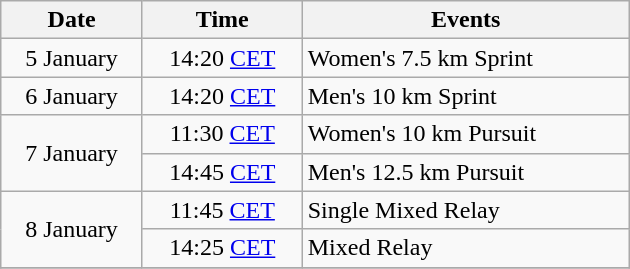<table class="wikitable" style="text-align: center" width="420">
<tr>
<th>Date</th>
<th>Time</th>
<th>Events</th>
</tr>
<tr>
<td>5 January</td>
<td>14:20 <a href='#'>CET</a></td>
<td style="text-align: left">Women's 7.5 km Sprint</td>
</tr>
<tr>
<td>6 January</td>
<td>14:20 <a href='#'>CET</a></td>
<td style="text-align: left">Men's 10 km Sprint</td>
</tr>
<tr>
<td rowspan=2>7 January</td>
<td>11:30 <a href='#'>CET</a></td>
<td style="text-align: left">Women's 10 km Pursuit</td>
</tr>
<tr>
<td>14:45 <a href='#'>CET</a></td>
<td style="text-align: left">Men's 12.5 km Pursuit</td>
</tr>
<tr>
<td rowspan=2>8 January</td>
<td>11:45 <a href='#'>CET</a></td>
<td style="text-align: left">Single Mixed Relay</td>
</tr>
<tr>
<td>14:25 <a href='#'>CET</a></td>
<td style="text-align: left">Mixed Relay</td>
</tr>
<tr>
</tr>
</table>
